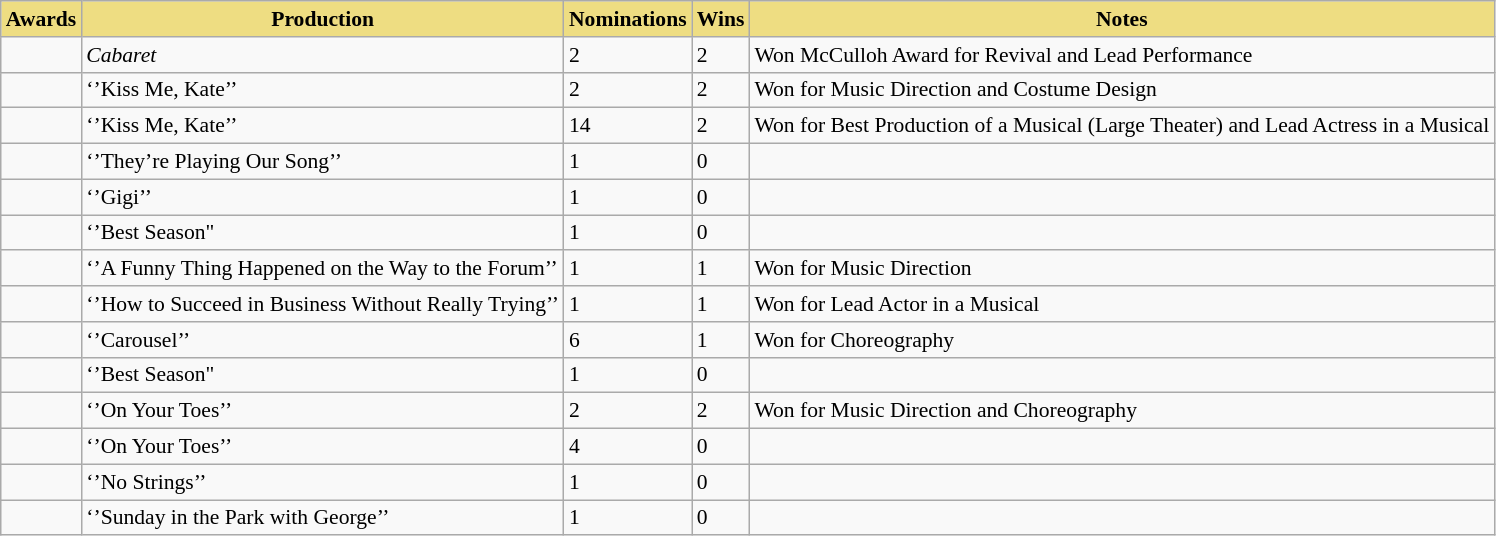<table class="sortable wikitable" style="font-size:90%;">
<tr>
<th style="background:#EEDD82;">Awards</th>
<th style="background:#EEDD82;">Production</th>
<th style="background:#EEDD82;">Nominations</th>
<th style="background:#EEDD82;">Wins</th>
<th style="background:#EEDD82;" class="unsortable">Notes</th>
</tr>
<tr>
<td></td>
<td><em>Cabaret</em></td>
<td>2</td>
<td>2</td>
<td>Won McCulloh Award for Revival and Lead Performance</td>
</tr>
<tr>
<td></td>
<td>‘’Kiss Me, Kate’’</td>
<td>2</td>
<td>2</td>
<td>Won for Music Direction and Costume Design</td>
</tr>
<tr>
<td></td>
<td>‘’Kiss Me, Kate’’</td>
<td>14</td>
<td>2</td>
<td>Won for Best Production of a Musical (Large Theater) and Lead Actress in a Musical</td>
</tr>
<tr>
<td></td>
<td>‘’They’re Playing Our Song’’</td>
<td>1</td>
<td>0</td>
<td></td>
</tr>
<tr>
<td></td>
<td>‘’Gigi’’</td>
<td>1</td>
<td>0</td>
<td></td>
</tr>
<tr>
<td></td>
<td>‘’Best Season"</td>
<td>1</td>
<td>0</td>
<td></td>
</tr>
<tr>
<td></td>
<td>‘’A Funny Thing Happened on the Way to the Forum’’</td>
<td>1</td>
<td>1</td>
<td>Won for Music Direction</td>
</tr>
<tr>
<td></td>
<td>‘’How to Succeed in Business Without Really Trying’’</td>
<td>1</td>
<td>1</td>
<td>Won for Lead Actor in a Musical</td>
</tr>
<tr>
<td></td>
<td>‘’Carousel’’</td>
<td>6</td>
<td>1</td>
<td>Won for Choreography</td>
</tr>
<tr>
<td></td>
<td>‘’Best Season"</td>
<td>1</td>
<td>0</td>
<td></td>
</tr>
<tr>
<td></td>
<td>‘’On Your Toes’’</td>
<td>2</td>
<td>2</td>
<td>Won for Music Direction and Choreography</td>
</tr>
<tr>
<td></td>
<td>‘’On Your Toes’’</td>
<td>4</td>
<td>0</td>
<td></td>
</tr>
<tr>
<td></td>
<td>‘’No Strings’’</td>
<td>1</td>
<td>0</td>
<td></td>
</tr>
<tr>
<td></td>
<td>‘’Sunday in the Park with George’’</td>
<td>1</td>
<td>0</td>
<td></td>
</tr>
</table>
